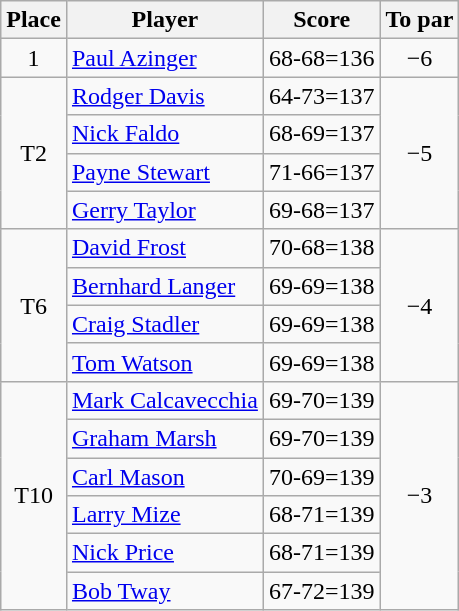<table class="wikitable">
<tr>
<th>Place</th>
<th>Player</th>
<th>Score</th>
<th>To par</th>
</tr>
<tr>
<td align=center>1</td>
<td> <a href='#'>Paul Azinger</a></td>
<td align=center>68-68=136</td>
<td align=center>−6</td>
</tr>
<tr>
<td rowspan="4" align=center>T2</td>
<td> <a href='#'>Rodger Davis</a></td>
<td align=center>64-73=137</td>
<td rowspan="4" align=center>−5</td>
</tr>
<tr>
<td> <a href='#'>Nick Faldo</a></td>
<td align=center>68-69=137</td>
</tr>
<tr>
<td> <a href='#'>Payne Stewart</a></td>
<td align=center>71-66=137</td>
</tr>
<tr>
<td> <a href='#'>Gerry Taylor</a></td>
<td align=center>69-68=137</td>
</tr>
<tr>
<td rowspan="4" align=center>T6</td>
<td> <a href='#'>David Frost</a></td>
<td align=center>70-68=138</td>
<td rowspan="4" align=center>−4</td>
</tr>
<tr>
<td> <a href='#'>Bernhard Langer</a></td>
<td align=center>69-69=138</td>
</tr>
<tr>
<td> <a href='#'>Craig Stadler</a></td>
<td align=center>69-69=138</td>
</tr>
<tr>
<td> <a href='#'>Tom Watson</a></td>
<td align=center>69-69=138</td>
</tr>
<tr>
<td rowspan="6" align=center>T10</td>
<td> <a href='#'>Mark Calcavecchia</a></td>
<td align=center>69-70=139</td>
<td rowspan="6" align=center>−3</td>
</tr>
<tr>
<td> <a href='#'>Graham Marsh</a></td>
<td align=center>69-70=139</td>
</tr>
<tr>
<td> <a href='#'>Carl Mason</a></td>
<td align=center>70-69=139</td>
</tr>
<tr>
<td> <a href='#'>Larry Mize</a></td>
<td align=center>68-71=139</td>
</tr>
<tr>
<td> <a href='#'>Nick Price</a></td>
<td align=center>68-71=139</td>
</tr>
<tr>
<td> <a href='#'>Bob Tway</a></td>
<td align=center>67-72=139</td>
</tr>
</table>
